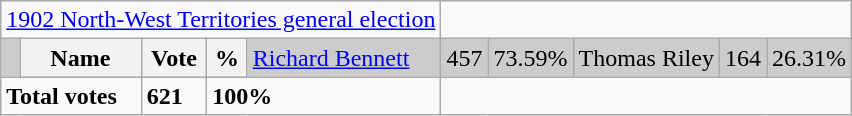<table class="wikitable">
<tr>
<td colspan=5 align=center><a href='#'>1902 North-West Territories general election</a></td>
</tr>
<tr bgcolor="CCCCCC">
<td></td>
<th>Name</th>
<th>Vote</th>
<th>%<br></th>
<td><a href='#'>Richard Bennett</a></td>
<td>457</td>
<td>73.59%<br></td>
<td>Thomas Riley</td>
<td>164</td>
<td>26.31%</td>
</tr>
<tr>
<td colspan=2><strong>Total votes</strong></td>
<td><strong>621</strong></td>
<td colspan=2 alignment="left"><strong>100%</strong></td>
</tr>
</table>
